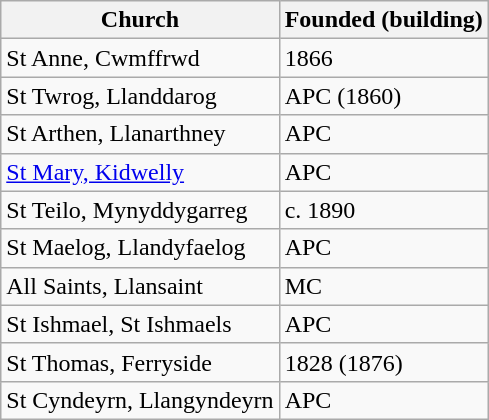<table class="wikitable">
<tr>
<th>Church</th>
<th>Founded (building)</th>
</tr>
<tr>
<td>St Anne, Cwmffrwd</td>
<td>1866</td>
</tr>
<tr>
<td>St Twrog, Llanddarog</td>
<td>APC (1860)</td>
</tr>
<tr>
<td>St Arthen, Llanarthney</td>
<td>APC</td>
</tr>
<tr>
<td><a href='#'>St Mary, Kidwelly</a></td>
<td>APC</td>
</tr>
<tr>
<td>St Teilo, Mynyddygarreg</td>
<td>c. 1890</td>
</tr>
<tr>
<td>St Maelog, Llandyfaelog</td>
<td>APC</td>
</tr>
<tr>
<td>All Saints, Llansaint</td>
<td>MC</td>
</tr>
<tr>
<td>St Ishmael, St Ishmaels</td>
<td>APC</td>
</tr>
<tr>
<td>St Thomas, Ferryside</td>
<td>1828 (1876)</td>
</tr>
<tr>
<td>St Cyndeyrn, Llangyndeyrn</td>
<td>APC</td>
</tr>
</table>
